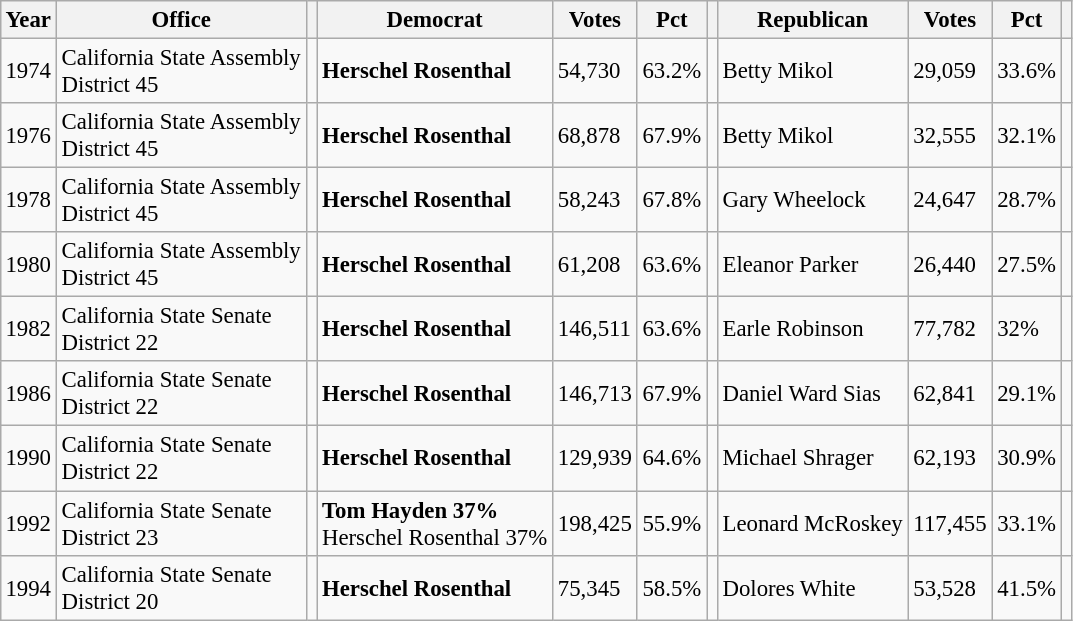<table class="wikitable" style="margin:0.5em ; font-size:95%">
<tr>
<th>Year</th>
<th>Office</th>
<th></th>
<th>Democrat</th>
<th>Votes</th>
<th>Pct</th>
<th></th>
<th>Republican</th>
<th>Votes</th>
<th>Pct</th>
<th></th>
</tr>
<tr>
<td>1974</td>
<td>California State Assembly<br> District 45</td>
<td></td>
<td><strong>Herschel Rosenthal</strong></td>
<td>54,730</td>
<td>63.2%</td>
<td></td>
<td>Betty Mikol</td>
<td>29,059</td>
<td>33.6%</td>
<td></td>
</tr>
<tr>
<td>1976</td>
<td>California State Assembly<br> District 45</td>
<td></td>
<td><strong>Herschel Rosenthal</strong></td>
<td>68,878</td>
<td>67.9%</td>
<td></td>
<td>Betty Mikol</td>
<td>32,555</td>
<td>32.1%</td>
<td></td>
</tr>
<tr>
<td>1978</td>
<td>California State Assembly<br> District 45</td>
<td></td>
<td><strong>Herschel Rosenthal</strong></td>
<td>58,243</td>
<td>67.8%</td>
<td></td>
<td>Gary Wheelock</td>
<td>24,647</td>
<td>28.7%</td>
<td></td>
</tr>
<tr>
<td>1980</td>
<td>California State Assembly<br> District 45</td>
<td></td>
<td><strong>Herschel Rosenthal</strong></td>
<td>61,208</td>
<td>63.6%</td>
<td></td>
<td>Eleanor Parker</td>
<td>26,440</td>
<td>27.5%</td>
<td></td>
</tr>
<tr>
<td>1982</td>
<td>California State Senate<br> District 22</td>
<td></td>
<td><strong>Herschel Rosenthal</strong></td>
<td>146,511</td>
<td>63.6%</td>
<td></td>
<td>Earle Robinson</td>
<td>77,782</td>
<td>32%</td>
<td></td>
</tr>
<tr>
<td>1986</td>
<td>California State Senate<br> District 22</td>
<td></td>
<td><strong>Herschel Rosenthal</strong></td>
<td>146,713</td>
<td>67.9%</td>
<td></td>
<td>Daniel Ward Sias</td>
<td>62,841</td>
<td>29.1%</td>
<td></td>
</tr>
<tr>
<td>1990</td>
<td>California State Senate<br> District 22</td>
<td></td>
<td><strong>Herschel Rosenthal</strong></td>
<td>129,939</td>
<td>64.6%</td>
<td></td>
<td>Michael Shrager</td>
<td>62,193</td>
<td>30.9%</td>
<td></td>
</tr>
<tr>
<td>1992</td>
<td>California State Senate<br> District 23</td>
<td></td>
<td><strong>Tom Hayden 37%</strong><br>Herschel Rosenthal 37%</td>
<td>198,425</td>
<td>55.9%</td>
<td></td>
<td>Leonard McRoskey</td>
<td>117,455</td>
<td>33.1%</td>
<td></td>
</tr>
<tr>
<td>1994</td>
<td>California State Senate<br> District 20</td>
<td></td>
<td><strong>Herschel Rosenthal</strong></td>
<td>75,345</td>
<td>58.5%</td>
<td></td>
<td>Dolores White</td>
<td>53,528</td>
<td>41.5%</td>
<td></td>
</tr>
</table>
